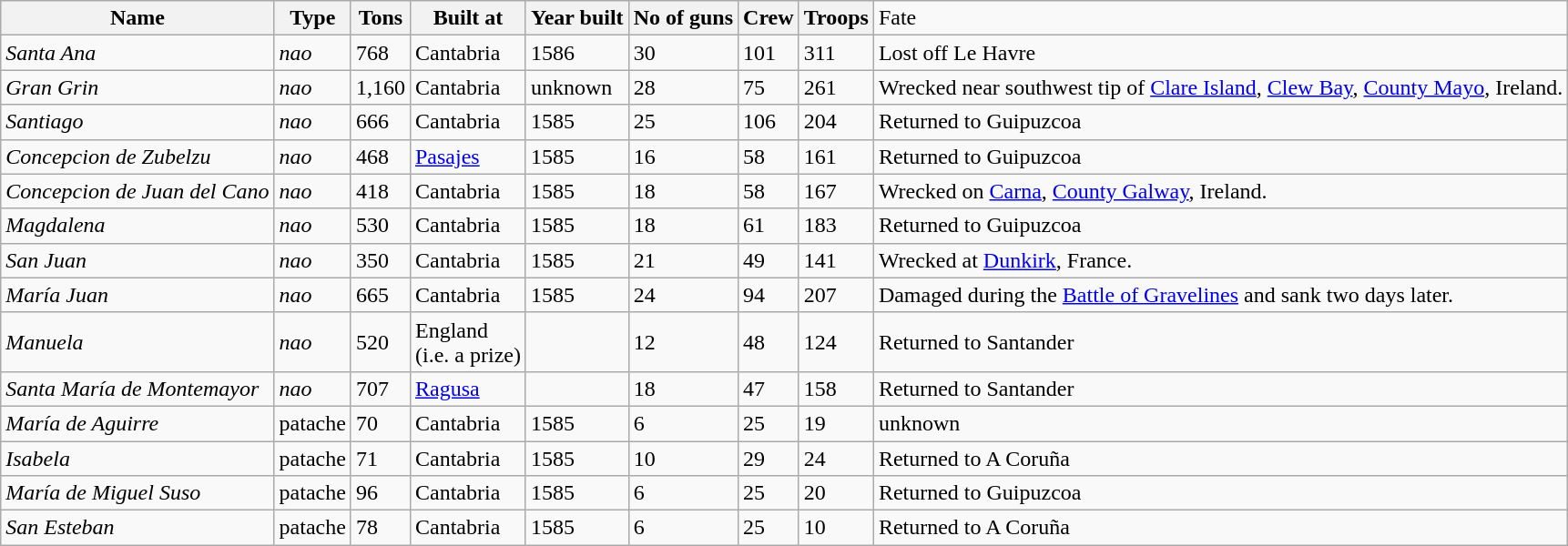<table class="wikitable sortable">
<tr>
<th>Name</th>
<th>Type</th>
<th>Tons</th>
<th>Built at</th>
<th>Year built</th>
<th>No of guns</th>
<th>Crew</th>
<th>Troops</th>
<td>Fate</td>
</tr>
<tr>
<td><em>Santa Ana</em></td>
<td><em>nao</em></td>
<td alight="right">768</td>
<td>Cantabria</td>
<td>1586</td>
<td alight="right">30</td>
<td alight="right">101</td>
<td alight="right">311</td>
<td>Lost off Le Havre</td>
</tr>
<tr>
<td><em>Gran Grin</em></td>
<td><em>nao</em></td>
<td alight="right">1,160</td>
<td>Cantabria</td>
<td>unknown</td>
<td alight="right">28</td>
<td alight="right">75</td>
<td alight="right">261</td>
<td>Wrecked near southwest tip of <a href='#'>Clare Island</a>, <a href='#'>Clew Bay</a>, <a href='#'>County Mayo</a>, Ireland.</td>
</tr>
<tr>
<td><em>Santiago</em></td>
<td><em>nao</em></td>
<td alight="right">666</td>
<td>Cantabria</td>
<td>1585</td>
<td alight="right">25</td>
<td alight="right">106</td>
<td alight="right">204</td>
<td>Returned to Guipuzcoa</td>
</tr>
<tr>
<td><em>Concepcion de Zubelzu</em></td>
<td><em>nao</em></td>
<td alight="right">468</td>
<td><a href='#'>Pasajes</a></td>
<td>1585</td>
<td alight="right">16</td>
<td alight="right">58</td>
<td alight="right">161</td>
<td>Returned to Guipuzcoa</td>
</tr>
<tr>
<td><em>Concepcion de Juan del Cano</em></td>
<td><em>nao</em></td>
<td alight="right">418</td>
<td>Cantabria</td>
<td>1585</td>
<td alight="right">18</td>
<td alight="right">58</td>
<td alight="right">167</td>
<td>Wrecked on <a href='#'>Carna</a>, <a href='#'>County Galway</a>, Ireland.</td>
</tr>
<tr>
<td><em>Magdalena</em></td>
<td><em>nao</em></td>
<td alight="right">530</td>
<td>Cantabria</td>
<td>1585</td>
<td alight="right">18</td>
<td alight="right">61</td>
<td alight="right">183</td>
<td>Returned to Guipuzcoa</td>
</tr>
<tr>
<td><em>San Juan</em></td>
<td><em>nao</em></td>
<td alight="right">350</td>
<td>Cantabria</td>
<td>1585</td>
<td alight="right">21</td>
<td alight="right">49</td>
<td alight="right">141</td>
<td>Wrecked at <a href='#'>Dunkirk</a>, France.</td>
</tr>
<tr>
<td><em>María Juan</em></td>
<td><em>nao</em></td>
<td alight="right">665</td>
<td>Cantabria</td>
<td>1585</td>
<td alight="right">24</td>
<td alight="right">94</td>
<td alight="right">207</td>
<td>Damaged during the <a href='#'>Battle of Gravelines</a> and sank two days later.</td>
</tr>
<tr>
<td><em>Manuela</em></td>
<td><em>nao</em></td>
<td alight="right">520</td>
<td>England <br> (i.e. a prize)</td>
<td></td>
<td alight="right">12</td>
<td alight="right">48</td>
<td alight="right">124</td>
<td>Returned to Santander</td>
</tr>
<tr>
<td><em>Santa María de Montemayor</em></td>
<td><em>nao</em></td>
<td alight="right">707</td>
<td><a href='#'>Ragusa</a></td>
<td></td>
<td alight="right">18</td>
<td alight="right">47</td>
<td alight="right">158</td>
<td>Returned to Santander</td>
</tr>
<tr>
<td><em>María de Aguirre</em></td>
<td>patache</td>
<td alight="right">70</td>
<td>Cantabria</td>
<td>1585</td>
<td alight="right">6</td>
<td alight="right">25</td>
<td alight="right">19</td>
<td>unknown</td>
</tr>
<tr>
<td><em>Isabela</em></td>
<td>patache</td>
<td alight="right">71</td>
<td>Cantabria</td>
<td>1585</td>
<td alight="right">10</td>
<td alight="right">29</td>
<td alight="right">24</td>
<td>Returned to A Coruña</td>
</tr>
<tr>
<td><em>María de Miguel Suso</em></td>
<td>patache</td>
<td alight="right">96</td>
<td>Cantabria</td>
<td>1585</td>
<td alight="right">6</td>
<td alight="right">25</td>
<td alight="right">20</td>
<td>Returned to Guipuzcoa</td>
</tr>
<tr>
<td><em>San Esteban</em></td>
<td>patache</td>
<td alight="right">78</td>
<td>Cantabria</td>
<td>1585</td>
<td alight="right">6</td>
<td alight="right">25</td>
<td alight="right">10</td>
<td>Returned to A Coruña</td>
</tr>
</table>
